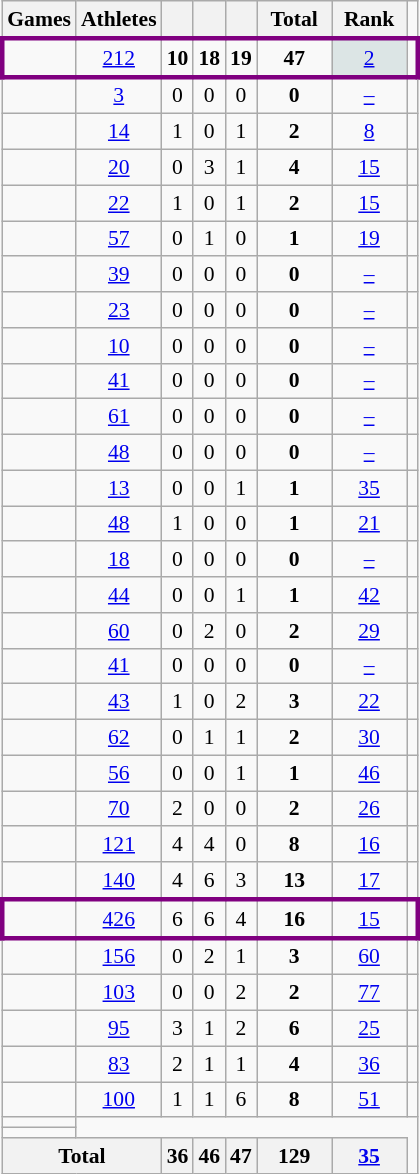<table class="wikitable" style="text-align:center; font-size:90%;">
<tr>
<th>Games</th>
<th>Athletes</th>
<th width:3em; font-weight:bold;"></th>
<th width:3em; font-weight:bold;"></th>
<th width:3em; font-weight:bold;"></th>
<th style="width:3em; font-weight:bold;">Total</th>
<th style="width:3em; font-weight:bold;">Rank</th>
</tr>
<tr style="border: 3px solid purple">
<td align=left></td>
<td><a href='#'>212</a></td>
<td><strong>10</strong></td>
<td><strong>18</strong></td>
<td><strong>19</strong></td>
<td><strong>47</strong></td>
<td bgcolor=DCE5E5><a href='#'>2</a></td>
</tr>
<tr>
<td align=left></td>
<td><a href='#'>3</a></td>
<td>0</td>
<td>0</td>
<td>0</td>
<td><strong>0</strong></td>
<td><a href='#'>–</a></td>
</tr>
<tr>
<td align=left></td>
<td><a href='#'>14</a></td>
<td>1</td>
<td>0</td>
<td>1</td>
<td><strong>2</strong></td>
<td><a href='#'>8</a></td>
<td></td>
</tr>
<tr>
<td align=left></td>
<td><a href='#'>20</a></td>
<td>0</td>
<td>3</td>
<td>1</td>
<td><strong>4</strong></td>
<td><a href='#'>15</a></td>
<td></td>
</tr>
<tr>
<td align=left></td>
<td><a href='#'>22</a></td>
<td>1</td>
<td>0</td>
<td>1</td>
<td><strong>2</strong></td>
<td><a href='#'>15</a></td>
<td></td>
</tr>
<tr>
<td align=left></td>
<td><a href='#'>57</a></td>
<td>0</td>
<td>1</td>
<td>0</td>
<td><strong>1</strong></td>
<td><a href='#'>19</a></td>
<td></td>
</tr>
<tr>
<td align=left></td>
<td><a href='#'>39</a></td>
<td>0</td>
<td>0</td>
<td>0</td>
<td><strong>0</strong></td>
<td><a href='#'>–</a></td>
<td></td>
</tr>
<tr>
<td align=left></td>
<td><a href='#'>23</a></td>
<td>0</td>
<td>0</td>
<td>0</td>
<td><strong>0</strong></td>
<td><a href='#'>–</a></td>
<td></td>
</tr>
<tr>
<td align=left></td>
<td><a href='#'>10</a></td>
<td>0</td>
<td>0</td>
<td>0</td>
<td><strong>0</strong></td>
<td><a href='#'>–</a></td>
<td></td>
</tr>
<tr>
<td align=left></td>
<td><a href='#'>41</a></td>
<td>0</td>
<td>0</td>
<td>0</td>
<td><strong>0</strong></td>
<td><a href='#'>–</a></td>
<td></td>
</tr>
<tr>
<td align=left></td>
<td><a href='#'>61</a></td>
<td>0</td>
<td>0</td>
<td>0</td>
<td><strong>0</strong></td>
<td><a href='#'>–</a></td>
<td></td>
</tr>
<tr>
<td align=left></td>
<td><a href='#'>48</a></td>
<td>0</td>
<td>0</td>
<td>0</td>
<td><strong>0</strong></td>
<td><a href='#'>–</a></td>
<td></td>
</tr>
<tr>
<td align=left></td>
<td><a href='#'>13</a></td>
<td>0</td>
<td>0</td>
<td>1</td>
<td><strong>1</strong></td>
<td><a href='#'>35</a></td>
<td></td>
</tr>
<tr>
<td align=left></td>
<td><a href='#'>48</a></td>
<td>1</td>
<td>0</td>
<td>0</td>
<td><strong>1</strong></td>
<td><a href='#'>21</a></td>
<td></td>
</tr>
<tr>
<td align=left></td>
<td><a href='#'>18</a></td>
<td>0</td>
<td>0</td>
<td>0</td>
<td><strong>0</strong></td>
<td><a href='#'>–</a></td>
<td></td>
</tr>
<tr>
<td align=left></td>
<td><a href='#'>44</a></td>
<td>0</td>
<td>0</td>
<td>1</td>
<td><strong>1</strong></td>
<td><a href='#'>42</a></td>
<td></td>
</tr>
<tr>
<td align=left></td>
<td><a href='#'>60</a></td>
<td>0</td>
<td>2</td>
<td>0</td>
<td><strong>2</strong></td>
<td><a href='#'>29</a></td>
<td></td>
</tr>
<tr>
<td align=left></td>
<td><a href='#'>41</a></td>
<td>0</td>
<td>0</td>
<td>0</td>
<td><strong>0</strong></td>
<td><a href='#'>–</a></td>
<td></td>
</tr>
<tr>
<td align=left></td>
<td><a href='#'>43</a></td>
<td>1</td>
<td>0</td>
<td>2</td>
<td><strong>3</strong></td>
<td><a href='#'>22</a></td>
<td></td>
</tr>
<tr>
<td align=left></td>
<td><a href='#'>62</a></td>
<td>0</td>
<td>1</td>
<td>1</td>
<td><strong>2</strong></td>
<td><a href='#'>30</a></td>
<td></td>
</tr>
<tr>
<td align=left></td>
<td><a href='#'>56</a></td>
<td>0</td>
<td>0</td>
<td>1</td>
<td><strong>1</strong></td>
<td><a href='#'>46</a></td>
<td></td>
</tr>
<tr>
<td align=left></td>
<td><a href='#'>70</a></td>
<td>2</td>
<td>0</td>
<td>0</td>
<td><strong>2</strong></td>
<td><a href='#'>26</a></td>
<td></td>
</tr>
<tr>
<td align=left></td>
<td><a href='#'>121</a></td>
<td>4</td>
<td>4</td>
<td>0</td>
<td><strong>8</strong></td>
<td><a href='#'>16</a></td>
<td></td>
</tr>
<tr>
<td align=left></td>
<td><a href='#'>140</a></td>
<td>4</td>
<td>6</td>
<td>3</td>
<td><strong>13</strong></td>
<td><a href='#'>17</a></td>
<td></td>
</tr>
<tr style="border: 3px solid purple">
<td align=left></td>
<td><a href='#'>426</a></td>
<td>6</td>
<td>6</td>
<td>4</td>
<td><strong>16</strong></td>
<td><a href='#'>15</a></td>
<td></td>
</tr>
<tr>
<td align=left></td>
<td><a href='#'>156</a></td>
<td>0</td>
<td>2</td>
<td>1</td>
<td><strong>3</strong></td>
<td><a href='#'>60</a></td>
<td></td>
</tr>
<tr>
<td align=left></td>
<td><a href='#'>103</a></td>
<td>0</td>
<td>0</td>
<td>2</td>
<td><strong>2</strong></td>
<td><a href='#'>77</a></td>
<td></td>
</tr>
<tr>
<td align=left></td>
<td><a href='#'>95</a></td>
<td>3</td>
<td>1</td>
<td>2</td>
<td><strong>6</strong></td>
<td><a href='#'>25</a></td>
<td></td>
</tr>
<tr>
<td align=left></td>
<td><a href='#'>83</a></td>
<td>2</td>
<td>1</td>
<td>1</td>
<td><strong>4</strong></td>
<td><a href='#'>36</a></td>
<td></td>
</tr>
<tr>
<td align=left></td>
<td><a href='#'>100</a></td>
<td>1</td>
<td>1</td>
<td>6</td>
<td><strong>8</strong></td>
<td><a href='#'>51</a></td>
<td></td>
</tr>
<tr>
<td align=left></td>
</tr>
<tr>
<td align=left></td>
</tr>
<tr>
<th colspan=2>Total</th>
<th>36</th>
<th>46</th>
<th>47</th>
<th>129</th>
<th><a href='#'>35</a></th>
</tr>
</table>
